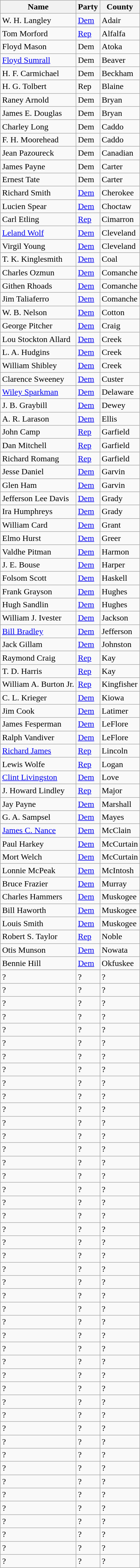<table class="wikitable sortable">
<tr>
<th>Name</th>
<th>Party</th>
<th>County</th>
</tr>
<tr>
<td>W. H. Langley</td>
<td><a href='#'>Dem</a></td>
<td>Adair</td>
</tr>
<tr>
<td>Tom Morford</td>
<td><a href='#'>Rep</a></td>
<td>Alfalfa</td>
</tr>
<tr>
<td>Floyd Mason</td>
<td>Dem</td>
<td>Atoka</td>
</tr>
<tr>
<td><a href='#'>Floyd Sumrall</a></td>
<td>Dem</td>
<td>Beaver</td>
</tr>
<tr>
<td>H. F. Carmichael</td>
<td>Dem</td>
<td>Beckham</td>
</tr>
<tr>
<td>H. G. Tolbert</td>
<td>Rep</td>
<td>Blaine</td>
</tr>
<tr>
<td>Raney Arnold</td>
<td>Dem</td>
<td>Bryan</td>
</tr>
<tr>
<td>James E. Douglas</td>
<td>Dem</td>
<td>Bryan</td>
</tr>
<tr>
<td>Charley Long</td>
<td>Dem</td>
<td>Caddo</td>
</tr>
<tr>
<td>F. H. Moorehead</td>
<td>Dem</td>
<td>Caddo</td>
</tr>
<tr>
<td>Jean Pazoureck</td>
<td>Dem</td>
<td>Canadian</td>
</tr>
<tr>
<td>James Payne</td>
<td>Dem</td>
<td>Carter</td>
</tr>
<tr>
<td>Ernest Tate</td>
<td>Dem</td>
<td>Carter</td>
</tr>
<tr>
<td>Richard Smith</td>
<td><a href='#'>Dem</a></td>
<td>Cherokee</td>
</tr>
<tr>
<td>Lucien Spear</td>
<td><a href='#'>Dem</a></td>
<td>Choctaw</td>
</tr>
<tr>
<td>Carl Etling</td>
<td><a href='#'>Rep</a></td>
<td>Cimarron</td>
</tr>
<tr>
<td><a href='#'>Leland Wolf</a></td>
<td><a href='#'>Dem</a></td>
<td>Cleveland</td>
</tr>
<tr>
<td>Virgil Young</td>
<td><a href='#'>Dem</a></td>
<td>Cleveland</td>
</tr>
<tr>
<td>T. K. Kinglesmith</td>
<td><a href='#'>Dem</a></td>
<td>Coal</td>
</tr>
<tr>
<td>Charles Ozmun</td>
<td><a href='#'>Dem</a></td>
<td>Comanche</td>
</tr>
<tr>
<td>Githen Rhoads</td>
<td><a href='#'>Dem</a></td>
<td>Comanche</td>
</tr>
<tr>
<td>Jim Taliaferro</td>
<td><a href='#'>Dem</a></td>
<td>Comanche</td>
</tr>
<tr>
<td>W. B. Nelson</td>
<td><a href='#'>Dem</a></td>
<td>Cotton</td>
</tr>
<tr>
<td>George Pitcher</td>
<td><a href='#'>Dem</a></td>
<td>Craig</td>
</tr>
<tr>
<td>Lou Stockton Allard</td>
<td><a href='#'>Dem</a></td>
<td>Creek</td>
</tr>
<tr>
<td>L. A. Hudgins</td>
<td><a href='#'>Dem</a></td>
<td>Creek</td>
</tr>
<tr>
<td>William Shibley</td>
<td><a href='#'>Dem</a></td>
<td>Creek</td>
</tr>
<tr>
<td>Clarence Sweeney</td>
<td><a href='#'>Dem</a></td>
<td>Custer</td>
</tr>
<tr>
<td><a href='#'>Wiley Sparkman</a></td>
<td><a href='#'>Dem</a></td>
<td>Delaware</td>
</tr>
<tr>
<td>J. B. Graybill</td>
<td><a href='#'>Dem</a></td>
<td>Dewey</td>
</tr>
<tr>
<td>A. R. Larason</td>
<td><a href='#'>Dem</a></td>
<td>Ellis</td>
</tr>
<tr>
<td>John Camp</td>
<td><a href='#'>Rep</a></td>
<td>Garfield</td>
</tr>
<tr>
<td>Dan Mitchell</td>
<td><a href='#'>Rep</a></td>
<td>Garfield</td>
</tr>
<tr>
<td>Richard Romang</td>
<td><a href='#'>Rep</a></td>
<td>Garfield</td>
</tr>
<tr>
<td>Jesse Daniel</td>
<td><a href='#'>Dem</a></td>
<td>Garvin</td>
</tr>
<tr>
<td>Glen Ham</td>
<td><a href='#'>Dem</a></td>
<td>Garvin</td>
</tr>
<tr>
<td>Jefferson Lee Davis</td>
<td><a href='#'>Dem</a></td>
<td>Grady</td>
</tr>
<tr>
<td>Ira Humphreys</td>
<td><a href='#'>Dem</a></td>
<td>Grady</td>
</tr>
<tr>
<td>William Card</td>
<td><a href='#'>Dem</a></td>
<td>Grant</td>
</tr>
<tr>
<td>Elmo Hurst</td>
<td><a href='#'>Dem</a></td>
<td>Greer</td>
</tr>
<tr>
<td>Valdhe Pitman</td>
<td><a href='#'>Dem</a></td>
<td>Harmon</td>
</tr>
<tr>
<td>J. E. Bouse</td>
<td><a href='#'>Dem</a></td>
<td>Harper</td>
</tr>
<tr>
<td>Folsom Scott</td>
<td><a href='#'>Dem</a></td>
<td>Haskell</td>
</tr>
<tr>
<td>Frank Grayson</td>
<td><a href='#'>Dem</a></td>
<td>Hughes</td>
</tr>
<tr>
<td>Hugh Sandlin</td>
<td><a href='#'>Dem</a></td>
<td>Hughes</td>
</tr>
<tr>
<td>William J. Ivester</td>
<td><a href='#'>Dem</a></td>
<td>Jackson</td>
</tr>
<tr>
<td><a href='#'>Bill Bradley</a></td>
<td><a href='#'>Dem</a></td>
<td>Jefferson</td>
</tr>
<tr>
<td>Jack Gillam</td>
<td><a href='#'>Dem</a></td>
<td>Johnston</td>
</tr>
<tr>
<td>Raymond Craig</td>
<td><a href='#'>Rep</a></td>
<td>Kay</td>
</tr>
<tr>
<td>T. D. Harris</td>
<td><a href='#'>Rep</a></td>
<td>Kay</td>
</tr>
<tr>
<td>William A. Burton Jr.</td>
<td><a href='#'>Rep</a></td>
<td>Kingfisher</td>
</tr>
<tr>
<td>C. L. Krieger</td>
<td><a href='#'>Dem</a></td>
<td>Kiowa</td>
</tr>
<tr>
<td>Jim Cook</td>
<td><a href='#'>Dem</a></td>
<td>Latimer</td>
</tr>
<tr>
<td>James Fesperman</td>
<td><a href='#'>Dem</a></td>
<td>LeFlore</td>
</tr>
<tr>
<td>Ralph Vandiver</td>
<td><a href='#'>Dem</a></td>
<td>LeFlore</td>
</tr>
<tr>
<td><a href='#'>Richard James</a></td>
<td><a href='#'>Rep</a></td>
<td>Lincoln</td>
</tr>
<tr>
<td>Lewis Wolfe</td>
<td><a href='#'>Rep</a></td>
<td>Logan</td>
</tr>
<tr>
<td><a href='#'>Clint Livingston</a></td>
<td><a href='#'>Dem</a></td>
<td>Love</td>
</tr>
<tr>
<td>J. Howard Lindley</td>
<td><a href='#'>Rep</a></td>
<td>Major</td>
</tr>
<tr>
<td>Jay Payne</td>
<td><a href='#'>Dem</a></td>
<td>Marshall</td>
</tr>
<tr>
<td>G. A. Sampsel</td>
<td><a href='#'>Dem</a></td>
<td>Mayes</td>
</tr>
<tr>
<td><a href='#'>James C. Nance</a></td>
<td><a href='#'>Dem</a></td>
<td>McClain</td>
</tr>
<tr>
<td>Paul Harkey</td>
<td><a href='#'>Dem</a></td>
<td>McCurtain</td>
</tr>
<tr>
<td>Mort Welch</td>
<td><a href='#'>Dem</a></td>
<td>McCurtain</td>
</tr>
<tr>
<td>Lonnie McPeak</td>
<td><a href='#'>Dem</a></td>
<td>McIntosh</td>
</tr>
<tr>
<td>Bruce Frazier</td>
<td><a href='#'>Dem</a></td>
<td>Murray</td>
</tr>
<tr>
<td>Charles Hammers</td>
<td><a href='#'>Dem</a></td>
<td>Muskogee</td>
</tr>
<tr>
<td>Bill Haworth</td>
<td><a href='#'>Dem</a></td>
<td>Muskogee</td>
</tr>
<tr>
<td>Louis Smith</td>
<td><a href='#'>Dem</a></td>
<td>Muskogee</td>
</tr>
<tr>
<td>Robert S. Taylor</td>
<td><a href='#'>Rep</a></td>
<td>Noble</td>
</tr>
<tr>
<td>Otis Munson</td>
<td><a href='#'>Dem</a></td>
<td>Nowata</td>
</tr>
<tr>
<td>Bennie Hill</td>
<td><a href='#'>Dem</a></td>
<td>Okfuskee</td>
</tr>
<tr>
<td>?</td>
<td>?</td>
<td>?</td>
</tr>
<tr>
<td>?</td>
<td>?</td>
<td>?</td>
</tr>
<tr>
<td>?</td>
<td>?</td>
<td>?</td>
</tr>
<tr>
<td>?</td>
<td>?</td>
<td>?</td>
</tr>
<tr>
<td>?</td>
<td>?</td>
<td>?</td>
</tr>
<tr>
<td>?</td>
<td>?</td>
<td>?</td>
</tr>
<tr>
<td>?</td>
<td>?</td>
<td>?</td>
</tr>
<tr>
<td>?</td>
<td>?</td>
<td>?</td>
</tr>
<tr>
<td>?</td>
<td>?</td>
<td>?</td>
</tr>
<tr>
<td>?</td>
<td>?</td>
<td>?</td>
</tr>
<tr>
<td>?</td>
<td>?</td>
<td>?</td>
</tr>
<tr>
<td>?</td>
<td>?</td>
<td>?</td>
</tr>
<tr>
<td>?</td>
<td>?</td>
<td>?</td>
</tr>
<tr>
<td>?</td>
<td>?</td>
<td>?</td>
</tr>
<tr>
<td>?</td>
<td>?</td>
<td>?</td>
</tr>
<tr>
<td>?</td>
<td>?</td>
<td>?</td>
</tr>
<tr>
<td>?</td>
<td>?</td>
<td>?</td>
</tr>
<tr>
<td>?</td>
<td>?</td>
<td>?</td>
</tr>
<tr>
<td>?</td>
<td>?</td>
<td>?</td>
</tr>
<tr>
<td>?</td>
<td>?</td>
<td>?</td>
</tr>
<tr>
<td>?</td>
<td>?</td>
<td>?</td>
</tr>
<tr>
<td>?</td>
<td>?</td>
<td>?</td>
</tr>
<tr>
<td>?</td>
<td>?</td>
<td>?</td>
</tr>
<tr>
<td>?</td>
<td>?</td>
<td>?</td>
</tr>
<tr>
<td>?</td>
<td>?</td>
<td>?</td>
</tr>
<tr>
<td>?</td>
<td>?</td>
<td>?</td>
</tr>
<tr>
<td>?</td>
<td>?</td>
<td>?</td>
</tr>
<tr>
<td>?</td>
<td>?</td>
<td>?</td>
</tr>
<tr>
<td>?</td>
<td>?</td>
<td>?</td>
</tr>
<tr>
<td>?</td>
<td>?</td>
<td>?</td>
</tr>
<tr>
<td>?</td>
<td>?</td>
<td>?</td>
</tr>
<tr>
<td>?</td>
<td>?</td>
<td>?</td>
</tr>
<tr>
<td>?</td>
<td>?</td>
<td>?</td>
</tr>
<tr>
<td>?</td>
<td>?</td>
<td>?</td>
</tr>
<tr>
<td>?</td>
<td>?</td>
<td>?</td>
</tr>
<tr>
<td>?</td>
<td>?</td>
<td>?</td>
</tr>
<tr>
<td>?</td>
<td>?</td>
<td>?</td>
</tr>
<tr>
<td>?</td>
<td>?</td>
<td>?</td>
</tr>
<tr>
<td>?</td>
<td>?</td>
<td>?</td>
</tr>
<tr>
<td>?</td>
<td>?</td>
<td>?</td>
</tr>
<tr>
<td>?</td>
<td>?</td>
<td>?</td>
</tr>
<tr>
<td>?</td>
<td>?</td>
<td>?</td>
</tr>
<tr>
<td>?</td>
<td>?</td>
<td>?</td>
</tr>
<tr>
<td>?</td>
<td>?</td>
<td>?</td>
</tr>
<tr>
<td>?</td>
<td>?</td>
<td>?</td>
</tr>
</table>
